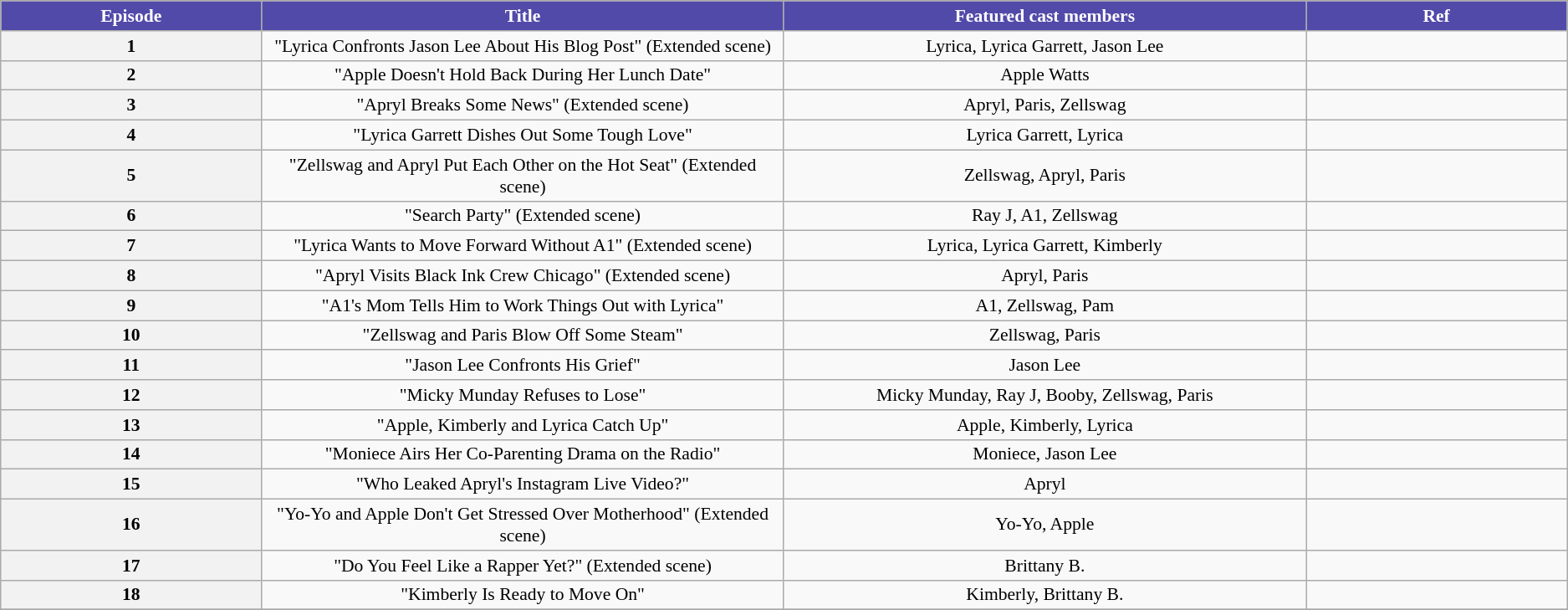<table class="wikitable sortable" style="font-size:90%; text-align: center">
<tr>
<th scope="col" style="background:#524AA9; color: #ffffff;" width="5%">Episode</th>
<th scope="col" style="background:#524AA9; color: #ffffff;" width="10%">Title</th>
<th scope="col" style="background:#524AA9; color: #ffffff;" width="10%">Featured cast members</th>
<th scope="col" style="background:#524AA9; color: #ffffff;" width="5%">Ref</th>
</tr>
<tr>
<th scope="row">1</th>
<td>"Lyrica Confronts Jason Lee About His Blog Post" (Extended scene)</td>
<td>Lyrica, Lyrica Garrett, Jason Lee</td>
<td align="center"></td>
</tr>
<tr>
<th scope="row">2</th>
<td>"Apple Doesn't Hold Back During Her Lunch Date"</td>
<td>Apple Watts</td>
<td align="center"></td>
</tr>
<tr>
<th scope="row">3</th>
<td>"Apryl Breaks Some News" (Extended scene)</td>
<td>Apryl, Paris, Zellswag</td>
<td align="center"></td>
</tr>
<tr>
<th scope="row">4</th>
<td>"Lyrica Garrett Dishes Out Some Tough Love"</td>
<td>Lyrica Garrett, Lyrica</td>
<td align="center"></td>
</tr>
<tr>
<th scope="row">5</th>
<td>"Zellswag and Apryl Put Each Other on the Hot Seat" (Extended scene)</td>
<td>Zellswag, Apryl, Paris</td>
<td align="center"></td>
</tr>
<tr>
<th scope="row">6</th>
<td>"Search Party" (Extended scene)</td>
<td>Ray J, A1, Zellswag</td>
<td align="center"></td>
</tr>
<tr>
<th scope="row">7</th>
<td>"Lyrica Wants to Move Forward Without A1" (Extended scene)</td>
<td>Lyrica, Lyrica Garrett, Kimberly</td>
<td align="center"></td>
</tr>
<tr>
<th scope="row">8</th>
<td>"Apryl Visits Black Ink Crew Chicago" (Extended scene)</td>
<td>Apryl, Paris</td>
<td align="center"></td>
</tr>
<tr>
<th scope="row">9</th>
<td>"A1's Mom Tells Him to Work Things Out with Lyrica"</td>
<td>A1, Zellswag, Pam</td>
<td align="center"></td>
</tr>
<tr>
<th scope="row">10</th>
<td>"Zellswag and Paris Blow Off Some Steam"</td>
<td>Zellswag, Paris</td>
<td align="center"></td>
</tr>
<tr>
<th scope="row">11</th>
<td>"Jason Lee Confronts His Grief"</td>
<td>Jason Lee</td>
<td align="center"></td>
</tr>
<tr>
<th scope="row">12</th>
<td>"Micky Munday Refuses to Lose"</td>
<td>Micky Munday, Ray J, Booby, Zellswag, Paris</td>
<td align="center"></td>
</tr>
<tr>
<th scope="row">13</th>
<td>"Apple, Kimberly and Lyrica Catch Up"</td>
<td>Apple, Kimberly, Lyrica</td>
<td align="center"></td>
</tr>
<tr>
<th scope="row">14</th>
<td>"Moniece Airs Her Co-Parenting Drama on the Radio"</td>
<td>Moniece, Jason Lee</td>
<td align="center"></td>
</tr>
<tr>
<th scope="row">15</th>
<td>"Who Leaked Apryl's Instagram Live Video?"</td>
<td>Apryl</td>
<td align="center"></td>
</tr>
<tr>
<th scope="row">16</th>
<td>"Yo-Yo and Apple Don't Get Stressed Over Motherhood" (Extended scene)</td>
<td>Yo-Yo, Apple</td>
<td align="center"></td>
</tr>
<tr>
<th scope="row">17</th>
<td>"Do You Feel Like a Rapper Yet?" (Extended scene)</td>
<td>Brittany B.</td>
<td align="center"></td>
</tr>
<tr>
<th scope="row">18</th>
<td>"Kimberly Is Ready to Move On"</td>
<td>Kimberly, Brittany B.</td>
<td align="center"></td>
</tr>
<tr>
</tr>
</table>
